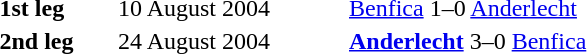<table>
<tr ---->
<td width="75"></td>
</tr>
<tr ---->
<td width="75"></td>
<td width="150"></td>
<td width="200"></td>
</tr>
<tr ---->
<td><strong>1st leg</strong></td>
<td>10 August 2004</td>
<td><a href='#'>Benfica</a> 1–0 <a href='#'>Anderlecht</a></td>
</tr>
<tr ---->
<td><strong>2nd leg</strong></td>
<td>24 August 2004</td>
<td><strong><a href='#'>Anderlecht</a></strong> 3–0 <a href='#'>Benfica</a></td>
</tr>
</table>
